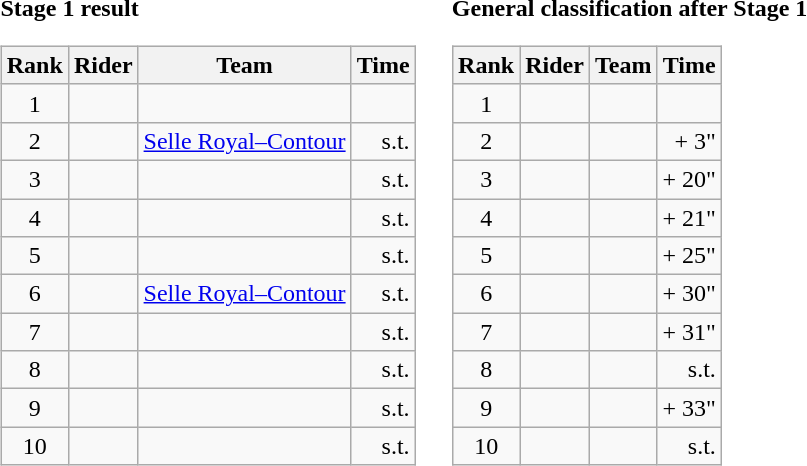<table>
<tr>
<td><strong>Stage 1 result</strong><br><table class="wikitable">
<tr>
<th scope="col">Rank</th>
<th scope="col">Rider</th>
<th scope="col">Team</th>
<th scope="col">Time</th>
</tr>
<tr>
<td style="text-align:center;">1</td>
<td></td>
<td></td>
<td style="text-align:right;"></td>
</tr>
<tr>
<td style="text-align:center;">2</td>
<td></td>
<td><a href='#'>Selle Royal–Contour</a></td>
<td style="text-align:right;">s.t.</td>
</tr>
<tr>
<td style="text-align:center;">3</td>
<td></td>
<td></td>
<td style="text-align:right;">s.t.</td>
</tr>
<tr>
<td style="text-align:center;">4</td>
<td></td>
<td></td>
<td style="text-align:right;">s.t.</td>
</tr>
<tr>
<td style="text-align:center;">5</td>
<td></td>
<td></td>
<td style="text-align:right;">s.t.</td>
</tr>
<tr>
<td style="text-align:center;">6</td>
<td></td>
<td><a href='#'>Selle Royal–Contour</a></td>
<td style="text-align:right;">s.t.</td>
</tr>
<tr>
<td style="text-align:center;">7</td>
<td></td>
<td></td>
<td style="text-align:right;">s.t.</td>
</tr>
<tr>
<td style="text-align:center;">8</td>
<td></td>
<td></td>
<td style="text-align:right;">s.t.</td>
</tr>
<tr>
<td style="text-align:center;">9</td>
<td></td>
<td></td>
<td style="text-align:right;">s.t.</td>
</tr>
<tr>
<td style="text-align:center;">10</td>
<td></td>
<td></td>
<td style="text-align:right;">s.t.</td>
</tr>
</table>
</td>
<td></td>
<td><strong>General classification after Stage 1</strong><br><table class="wikitable">
<tr>
<th scope="col">Rank</th>
<th scope="col">Rider</th>
<th scope="col">Team</th>
<th scope="col">Time</th>
</tr>
<tr>
<td style="text-align:center;">1</td>
<td></td>
<td></td>
<td style="text-align:right;"></td>
</tr>
<tr>
<td style="text-align:center;">2</td>
<td></td>
<td></td>
<td style="text-align:right;">+ 3"</td>
</tr>
<tr>
<td style="text-align:center;">3</td>
<td></td>
<td></td>
<td style="text-align:right;">+ 20"</td>
</tr>
<tr>
<td style="text-align:center;">4</td>
<td></td>
<td></td>
<td style="text-align:right;">+ 21"</td>
</tr>
<tr>
<td style="text-align:center;">5</td>
<td></td>
<td></td>
<td style="text-align:right;">+ 25"</td>
</tr>
<tr>
<td style="text-align:center;">6</td>
<td></td>
<td></td>
<td style="text-align:right;">+ 30"</td>
</tr>
<tr>
<td style="text-align:center;">7</td>
<td></td>
<td></td>
<td style="text-align:right;">+ 31"</td>
</tr>
<tr>
<td style="text-align:center;">8</td>
<td></td>
<td></td>
<td style="text-align:right;">s.t.</td>
</tr>
<tr>
<td style="text-align:center;">9</td>
<td></td>
<td></td>
<td style="text-align:right;">+ 33"</td>
</tr>
<tr>
<td style="text-align:center;">10</td>
<td></td>
<td></td>
<td style="text-align:right;">s.t.</td>
</tr>
</table>
</td>
</tr>
</table>
